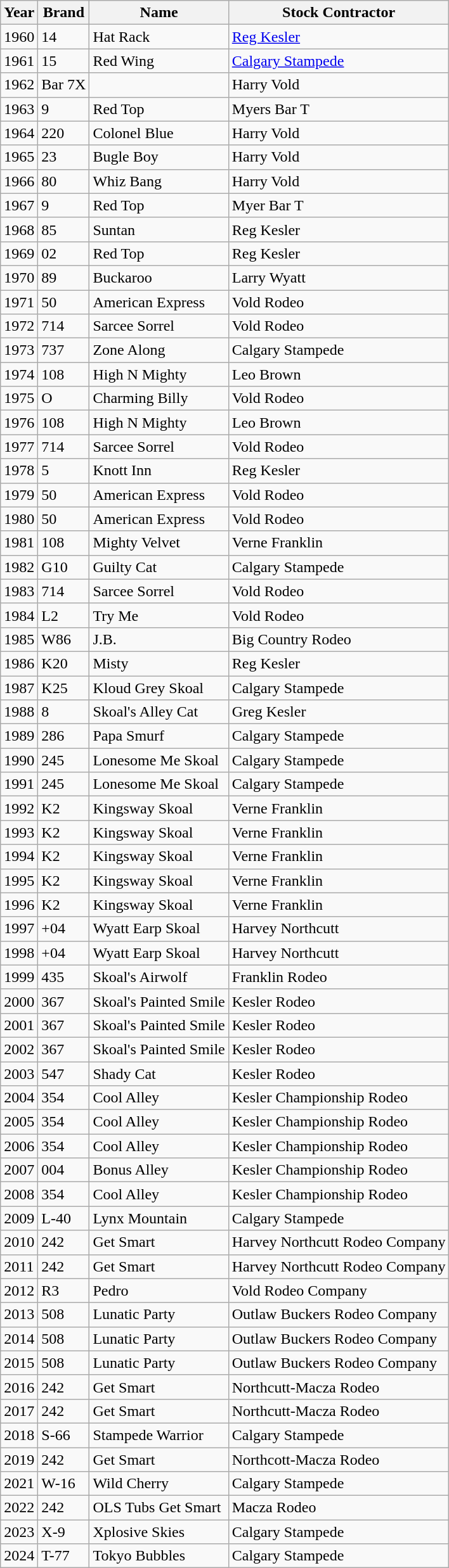<table class="wikitable">
<tr>
<th>Year</th>
<th>Brand</th>
<th>Name</th>
<th>Stock Contractor</th>
</tr>
<tr>
<td>1960</td>
<td>14</td>
<td>Hat Rack</td>
<td><a href='#'>Reg Kesler</a></td>
</tr>
<tr>
<td>1961</td>
<td>15</td>
<td>Red Wing</td>
<td><a href='#'>Calgary Stampede</a></td>
</tr>
<tr>
<td>1962</td>
<td>Bar 7X</td>
<td></td>
<td>Harry Vold</td>
</tr>
<tr>
<td>1963</td>
<td>9</td>
<td>Red Top</td>
<td>Myers Bar T</td>
</tr>
<tr>
<td>1964</td>
<td>220</td>
<td>Colonel Blue</td>
<td>Harry Vold</td>
</tr>
<tr>
<td>1965</td>
<td>23</td>
<td>Bugle Boy</td>
<td>Harry Vold</td>
</tr>
<tr>
<td>1966</td>
<td>80</td>
<td>Whiz Bang</td>
<td>Harry Vold</td>
</tr>
<tr>
<td>1967</td>
<td>9</td>
<td>Red Top</td>
<td>Myer Bar T</td>
</tr>
<tr>
<td>1968</td>
<td>85</td>
<td>Suntan</td>
<td>Reg Kesler</td>
</tr>
<tr>
<td>1969</td>
<td>02</td>
<td>Red Top</td>
<td>Reg Kesler</td>
</tr>
<tr>
<td>1970</td>
<td>89</td>
<td>Buckaroo</td>
<td>Larry Wyatt</td>
</tr>
<tr>
<td>1971</td>
<td>50</td>
<td>American Express</td>
<td>Vold Rodeo</td>
</tr>
<tr>
<td>1972</td>
<td>714</td>
<td>Sarcee Sorrel</td>
<td>Vold Rodeo</td>
</tr>
<tr>
<td>1973</td>
<td>737</td>
<td>Zone Along</td>
<td>Calgary Stampede</td>
</tr>
<tr>
<td>1974</td>
<td>108</td>
<td>High N Mighty</td>
<td>Leo Brown</td>
</tr>
<tr>
<td>1975</td>
<td>O</td>
<td>Charming Billy</td>
<td>Vold Rodeo</td>
</tr>
<tr>
<td>1976</td>
<td>108</td>
<td>High N Mighty</td>
<td>Leo Brown</td>
</tr>
<tr>
<td>1977</td>
<td>714</td>
<td>Sarcee Sorrel</td>
<td>Vold Rodeo</td>
</tr>
<tr>
<td>1978</td>
<td>5</td>
<td>Knott Inn</td>
<td>Reg Kesler</td>
</tr>
<tr>
<td>1979</td>
<td>50</td>
<td>American Express</td>
<td>Vold Rodeo</td>
</tr>
<tr>
<td>1980</td>
<td>50</td>
<td>American Express</td>
<td>Vold Rodeo</td>
</tr>
<tr>
<td>1981</td>
<td>108</td>
<td>Mighty Velvet</td>
<td>Verne Franklin</td>
</tr>
<tr>
<td>1982</td>
<td>G10</td>
<td>Guilty Cat</td>
<td>Calgary Stampede</td>
</tr>
<tr>
<td>1983</td>
<td>714</td>
<td>Sarcee Sorrel</td>
<td>Vold Rodeo</td>
</tr>
<tr>
<td>1984</td>
<td>L2</td>
<td>Try Me</td>
<td>Vold Rodeo</td>
</tr>
<tr>
<td>1985</td>
<td>W86</td>
<td>J.B.</td>
<td>Big Country Rodeo</td>
</tr>
<tr>
<td>1986</td>
<td>K20</td>
<td>Misty</td>
<td>Reg Kesler</td>
</tr>
<tr>
<td>1987</td>
<td>K25</td>
<td>Kloud Grey Skoal</td>
<td>Calgary Stampede</td>
</tr>
<tr>
<td>1988</td>
<td>8</td>
<td>Skoal's Alley Cat</td>
<td>Greg Kesler</td>
</tr>
<tr>
<td>1989</td>
<td>286</td>
<td>Papa Smurf</td>
<td>Calgary Stampede</td>
</tr>
<tr>
<td>1990</td>
<td>245</td>
<td>Lonesome Me Skoal</td>
<td>Calgary Stampede</td>
</tr>
<tr>
<td>1991</td>
<td>245</td>
<td>Lonesome Me Skoal</td>
<td>Calgary Stampede</td>
</tr>
<tr>
<td>1992</td>
<td>K2</td>
<td>Kingsway Skoal</td>
<td>Verne Franklin</td>
</tr>
<tr>
<td>1993</td>
<td>K2</td>
<td>Kingsway Skoal</td>
<td>Verne Franklin</td>
</tr>
<tr>
<td>1994</td>
<td>K2</td>
<td>Kingsway Skoal</td>
<td>Verne Franklin</td>
</tr>
<tr>
<td>1995</td>
<td>K2</td>
<td>Kingsway Skoal</td>
<td>Verne Franklin</td>
</tr>
<tr>
<td>1996</td>
<td>K2</td>
<td>Kingsway Skoal</td>
<td>Verne Franklin</td>
</tr>
<tr>
<td>1997</td>
<td>+04</td>
<td>Wyatt Earp Skoal</td>
<td>Harvey Northcutt</td>
</tr>
<tr>
<td>1998</td>
<td>+04</td>
<td>Wyatt Earp Skoal</td>
<td>Harvey Northcutt</td>
</tr>
<tr>
<td>1999</td>
<td>435</td>
<td>Skoal's Airwolf</td>
<td>Franklin Rodeo</td>
</tr>
<tr>
<td>2000</td>
<td>367</td>
<td>Skoal's Painted Smile</td>
<td>Kesler Rodeo</td>
</tr>
<tr>
<td>2001</td>
<td>367</td>
<td>Skoal's Painted Smile</td>
<td>Kesler Rodeo</td>
</tr>
<tr>
<td>2002</td>
<td>367</td>
<td>Skoal's Painted Smile</td>
<td>Kesler Rodeo</td>
</tr>
<tr>
<td>2003</td>
<td>547</td>
<td>Shady Cat</td>
<td>Kesler Rodeo</td>
</tr>
<tr>
<td>2004</td>
<td>354</td>
<td>Cool Alley</td>
<td>Kesler Championship Rodeo</td>
</tr>
<tr>
<td>2005</td>
<td>354</td>
<td>Cool Alley</td>
<td>Kesler Championship Rodeo</td>
</tr>
<tr>
<td>2006</td>
<td>354</td>
<td>Cool Alley</td>
<td>Kesler Championship Rodeo</td>
</tr>
<tr>
<td>2007</td>
<td>004</td>
<td>Bonus Alley</td>
<td>Kesler Championship Rodeo</td>
</tr>
<tr>
<td>2008</td>
<td>354</td>
<td>Cool Alley</td>
<td>Kesler Championship Rodeo</td>
</tr>
<tr>
<td>2009</td>
<td>L-40</td>
<td>Lynx Mountain</td>
<td>Calgary Stampede</td>
</tr>
<tr>
<td>2010</td>
<td>242</td>
<td>Get Smart</td>
<td>Harvey Northcutt Rodeo Company</td>
</tr>
<tr>
<td>2011</td>
<td>242</td>
<td>Get Smart</td>
<td>Harvey Northcutt Rodeo Company</td>
</tr>
<tr>
<td>2012</td>
<td>R3</td>
<td>Pedro</td>
<td>Vold Rodeo Company</td>
</tr>
<tr>
<td>2013</td>
<td>508</td>
<td>Lunatic Party</td>
<td>Outlaw Buckers Rodeo Company</td>
</tr>
<tr>
<td>2014</td>
<td>508</td>
<td>Lunatic Party</td>
<td>Outlaw Buckers Rodeo Company</td>
</tr>
<tr>
<td>2015</td>
<td>508</td>
<td>Lunatic Party</td>
<td>Outlaw Buckers Rodeo Company</td>
</tr>
<tr>
<td>2016</td>
<td>242</td>
<td>Get Smart</td>
<td>Northcutt-Macza Rodeo</td>
</tr>
<tr>
<td>2017</td>
<td>242</td>
<td>Get Smart</td>
<td>Northcutt-Macza Rodeo</td>
</tr>
<tr>
<td>2018</td>
<td>S-66</td>
<td>Stampede Warrior</td>
<td>Calgary Stampede</td>
</tr>
<tr>
<td>2019</td>
<td>242</td>
<td>Get Smart</td>
<td>Northcott-Macza Rodeo</td>
</tr>
<tr>
<td>2021</td>
<td>W-16</td>
<td>Wild Cherry</td>
<td>Calgary Stampede</td>
</tr>
<tr>
<td>2022</td>
<td>242</td>
<td>OLS Tubs Get Smart</td>
<td>Macza Rodeo</td>
</tr>
<tr>
<td>2023</td>
<td>X-9</td>
<td>Xplosive Skies</td>
<td>Calgary Stampede</td>
</tr>
<tr>
<td>2024</td>
<td>T-77</td>
<td>Tokyo Bubbles</td>
<td>Calgary Stampede</td>
</tr>
</table>
